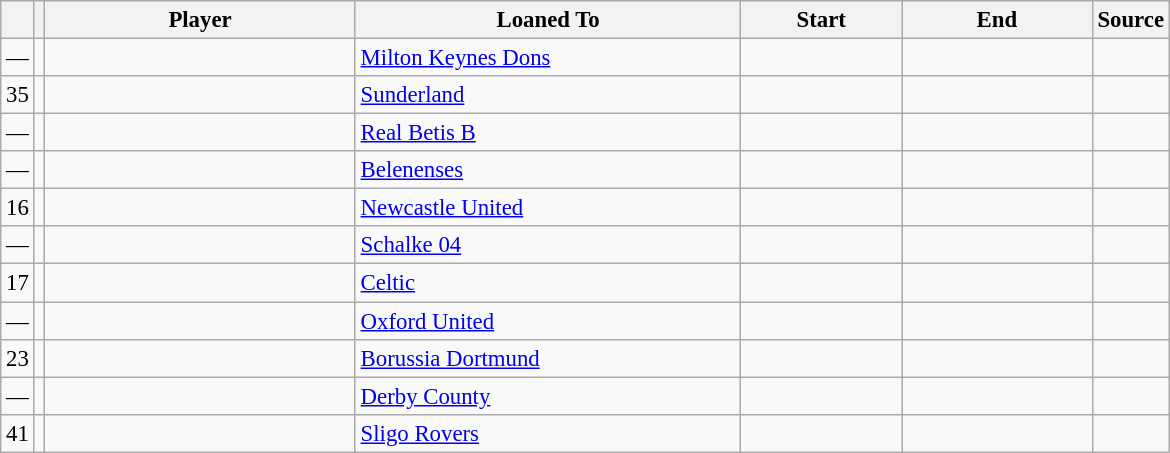<table class="wikitable plainrowheaders sortable" style="font-size:95%">
<tr>
<th></th>
<th></th>
<th scope="col" style="width:200px;">Player</th>
<th scope="col" style="width:250px;">Loaned To</th>
<th scope="col" style="width:100px;">Start</th>
<th scope="col" style="width:120px;">End</th>
<th>Source</th>
</tr>
<tr>
<td align=center>—</td>
<td align=center></td>
<td></td>
<td> <a href='#'>Milton Keynes Dons</a></td>
<td align=center></td>
<td align=center></td>
<td align=center></td>
</tr>
<tr>
<td align=center>35</td>
<td align=center></td>
<td></td>
<td> <a href='#'>Sunderland</a></td>
<td align=center></td>
<td align=center></td>
<td align=center></td>
</tr>
<tr>
<td align=center>—</td>
<td align=center></td>
<td></td>
<td> <a href='#'>Real Betis B</a></td>
<td align=center></td>
<td align=center></td>
<td align=center></td>
</tr>
<tr>
<td align=center>—</td>
<td align=center></td>
<td></td>
<td> <a href='#'>Belenenses</a></td>
<td align=center></td>
<td align=center></td>
<td align=center></td>
</tr>
<tr>
<td align=center>16</td>
<td align=center></td>
<td></td>
<td> <a href='#'>Newcastle United</a></td>
<td align=center></td>
<td align=center></td>
<td align=center></td>
</tr>
<tr>
<td align=center>—</td>
<td align=center></td>
<td></td>
<td> <a href='#'>Schalke 04</a></td>
<td align=center></td>
<td align=center></td>
<td align=center></td>
</tr>
<tr>
<td align=center>17</td>
<td align=center></td>
<td></td>
<td> <a href='#'>Celtic</a></td>
<td align=center></td>
<td align=center></td>
<td align=center></td>
</tr>
<tr>
<td align=center>—</td>
<td align=center></td>
<td></td>
<td> <a href='#'>Oxford United</a></td>
<td align=center></td>
<td align=center></td>
<td align=center></td>
</tr>
<tr>
<td align=center>23</td>
<td align=center></td>
<td></td>
<td> <a href='#'>Borussia Dortmund</a></td>
<td align=center></td>
<td align=center></td>
<td align=center></td>
</tr>
<tr>
<td align=center>—</td>
<td align=center></td>
<td></td>
<td> <a href='#'>Derby County</a></td>
<td align=center></td>
<td align=center></td>
<td align=center></td>
</tr>
<tr>
<td align=center>41</td>
<td align=center></td>
<td></td>
<td> <a href='#'>Sligo Rovers</a></td>
<td align=center></td>
<td align=center></td>
<td align=center></td>
</tr>
</table>
